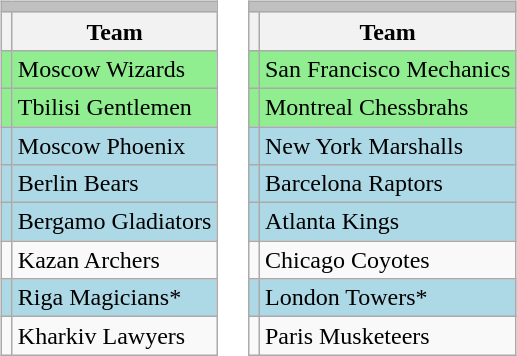<table>
<tr>
<td valign="left"><br><table class="wikitable">
<tr>
<td colspan="2" style="background:silver;"><strong></strong></td>
</tr>
<tr>
<th></th>
<th>Team</th>
</tr>
<tr style="background:lightgreen;">
<td></td>
<td>Moscow Wizards</td>
</tr>
<tr style="background:lightgreen;">
<td></td>
<td>Tbilisi Gentlemen</td>
</tr>
<tr style="background:lightblue;">
<td></td>
<td>Moscow Phoenix</td>
</tr>
<tr style="background:lightblue;">
<td></td>
<td>Berlin Bears</td>
</tr>
<tr style="background:lightblue;">
<td></td>
<td>Bergamo Gladiators</td>
</tr>
<tr>
<td></td>
<td>Kazan Archers</td>
</tr>
<tr style="background:lightblue;">
<td></td>
<td>Riga Magicians*</td>
</tr>
<tr>
<td></td>
<td>Kharkiv Lawyers</td>
</tr>
</table>
</td>
<td valign="left"><br><table class="wikitable">
<tr>
<td colspan="2" style="background:silver;"><strong></strong></td>
</tr>
<tr>
<th></th>
<th>Team</th>
</tr>
<tr style="background:lightgreen;">
<td></td>
<td>San Francisco Mechanics</td>
</tr>
<tr style="background:lightgreen;">
<td></td>
<td>Montreal Chessbrahs</td>
</tr>
<tr style="background:lightblue;">
<td></td>
<td>New York Marshalls</td>
</tr>
<tr style="background:lightblue;">
<td></td>
<td>Barcelona Raptors</td>
</tr>
<tr style="background:lightblue;">
<td></td>
<td>Atlanta Kings</td>
</tr>
<tr>
<td></td>
<td>Chicago Coyotes</td>
</tr>
<tr style="background:lightblue;">
<td></td>
<td>London Towers*</td>
</tr>
<tr>
<td></td>
<td>Paris Musketeers</td>
</tr>
</table>
</td>
</tr>
</table>
